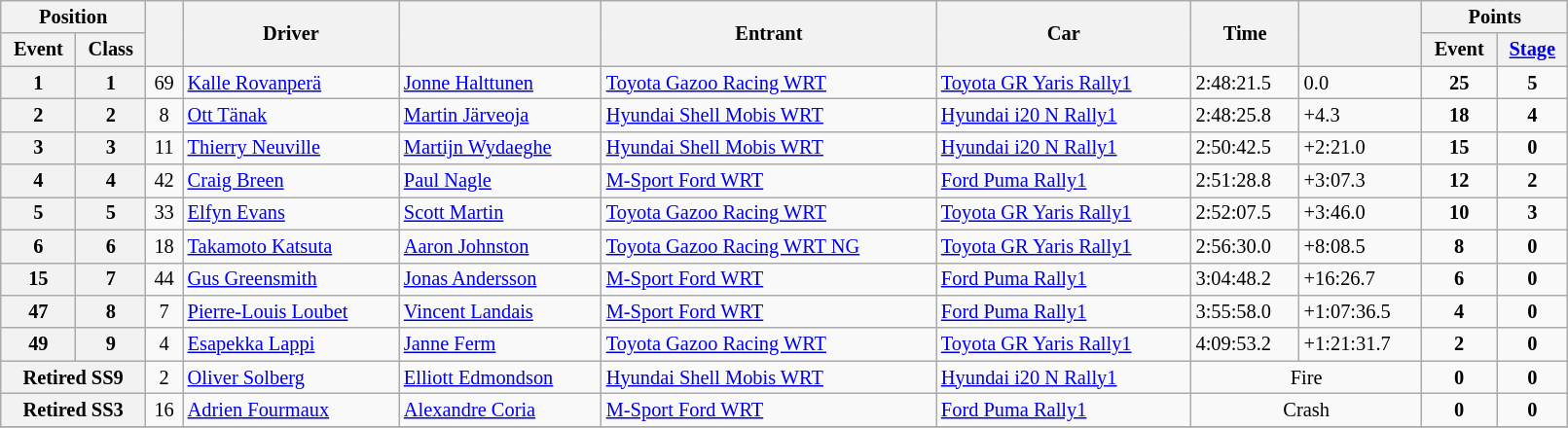<table class="wikitable" width=85% style="font-size:85%">
<tr>
<th colspan="2">Position</th>
<th rowspan="2"></th>
<th rowspan="2">Driver</th>
<th rowspan="2"></th>
<th rowspan="2">Entrant</th>
<th rowspan="2">Car</th>
<th rowspan="2">Time</th>
<th rowspan="2"></th>
<th colspan="2">Points</th>
</tr>
<tr>
<th>Event</th>
<th>Class</th>
<th>Event</th>
<th><a href='#'>Stage</a></th>
</tr>
<tr>
<th>1</th>
<th>1</th>
<td align="center">69</td>
<td><a href='#'>Kalle Rovanperä</a></td>
<td><a href='#'>Jonne Halttunen</a></td>
<td><a href='#'>Toyota Gazoo Racing WRT</a></td>
<td><a href='#'>Toyota GR Yaris Rally1</a></td>
<td>2:48:21.5</td>
<td>0.0</td>
<td align="center"><strong>25</strong></td>
<td align="center"><strong>5</strong></td>
</tr>
<tr>
<th>2</th>
<th>2</th>
<td align="center">8</td>
<td><a href='#'>Ott Tänak</a></td>
<td><a href='#'>Martin Järveoja</a></td>
<td><a href='#'>Hyundai Shell Mobis WRT</a></td>
<td><a href='#'>Hyundai i20 N Rally1</a></td>
<td>2:48:25.8</td>
<td>+4.3</td>
<td align="center"><strong>18</strong></td>
<td align="center"><strong>4</strong></td>
</tr>
<tr>
<th>3</th>
<th>3</th>
<td align="center">11</td>
<td><a href='#'>Thierry Neuville</a></td>
<td><a href='#'>Martijn Wydaeghe</a></td>
<td><a href='#'>Hyundai Shell Mobis WRT</a></td>
<td><a href='#'>Hyundai i20 N Rally1</a></td>
<td>2:50:42.5</td>
<td>+2:21.0</td>
<td align="center"><strong>15</strong></td>
<td align="center"><strong>0</strong></td>
</tr>
<tr>
<th>4</th>
<th>4</th>
<td align="center">42</td>
<td><a href='#'>Craig Breen</a></td>
<td><a href='#'>Paul Nagle</a></td>
<td><a href='#'>M-Sport Ford WRT</a></td>
<td><a href='#'>Ford Puma Rally1</a></td>
<td>2:51:28.8</td>
<td>+3:07.3</td>
<td align="center"><strong>12</strong></td>
<td align="center"><strong>2</strong></td>
</tr>
<tr>
<th>5</th>
<th>5</th>
<td align="center">33</td>
<td><a href='#'>Elfyn Evans</a></td>
<td><a href='#'>Scott Martin</a></td>
<td><a href='#'>Toyota Gazoo Racing WRT</a></td>
<td><a href='#'>Toyota GR Yaris Rally1</a></td>
<td>2:52:07.5</td>
<td>+3:46.0</td>
<td align="center"><strong>10</strong></td>
<td align="center"><strong>3</strong></td>
</tr>
<tr>
<th>6</th>
<th>6</th>
<td align="center">18</td>
<td><a href='#'>Takamoto Katsuta</a></td>
<td><a href='#'>Aaron Johnston</a></td>
<td><a href='#'>Toyota Gazoo Racing WRT NG</a></td>
<td><a href='#'>Toyota GR Yaris Rally1</a></td>
<td>2:56:30.0</td>
<td>+8:08.5</td>
<td align="center"><strong>8</strong></td>
<td align="center"><strong>0</strong></td>
</tr>
<tr>
<th>15</th>
<th>7</th>
<td align="center">44</td>
<td><a href='#'>Gus Greensmith</a></td>
<td><a href='#'>Jonas Andersson</a></td>
<td><a href='#'>M-Sport Ford WRT</a></td>
<td><a href='#'>Ford Puma Rally1</a></td>
<td>3:04:48.2</td>
<td>+16:26.7</td>
<td align="center"><strong>6</strong></td>
<td align="center"><strong>0</strong></td>
</tr>
<tr>
<th>47</th>
<th>8</th>
<td align="center">7</td>
<td><a href='#'>Pierre-Louis Loubet</a></td>
<td><a href='#'>Vincent Landais</a></td>
<td><a href='#'>M-Sport Ford WRT</a></td>
<td><a href='#'>Ford Puma Rally1</a></td>
<td>3:55:58.0</td>
<td>+1:07:36.5</td>
<td align="center"><strong>4</strong></td>
<td align="center"><strong>0</strong></td>
</tr>
<tr>
<th>49</th>
<th>9</th>
<td align="center">4</td>
<td><a href='#'>Esapekka Lappi</a></td>
<td><a href='#'>Janne Ferm</a></td>
<td><a href='#'>Toyota Gazoo Racing WRT</a></td>
<td><a href='#'>Toyota GR Yaris Rally1</a></td>
<td>4:09:53.2</td>
<td>+1:21:31.7</td>
<td align="center"><strong>2</strong></td>
<td align="center"><strong>0</strong></td>
</tr>
<tr>
<th colspan="2">Retired SS9</th>
<td align="center">2</td>
<td><a href='#'>Oliver Solberg</a></td>
<td><a href='#'>Elliott Edmondson</a></td>
<td><a href='#'>Hyundai Shell Mobis WRT</a></td>
<td><a href='#'>Hyundai i20 N Rally1</a></td>
<td align="center" colspan="2">Fire</td>
<td align="center"><strong>0</strong></td>
<td align="center"><strong>0</strong></td>
</tr>
<tr>
<th colspan="2">Retired SS3</th>
<td align="center">16</td>
<td><a href='#'>Adrien Fourmaux</a></td>
<td><a href='#'>Alexandre Coria</a></td>
<td><a href='#'>M-Sport Ford WRT</a></td>
<td><a href='#'>Ford Puma Rally1</a></td>
<td align="center" colspan="2">Crash</td>
<td align="center"><strong>0</strong></td>
<td align="center"><strong>0</strong></td>
</tr>
<tr>
</tr>
</table>
